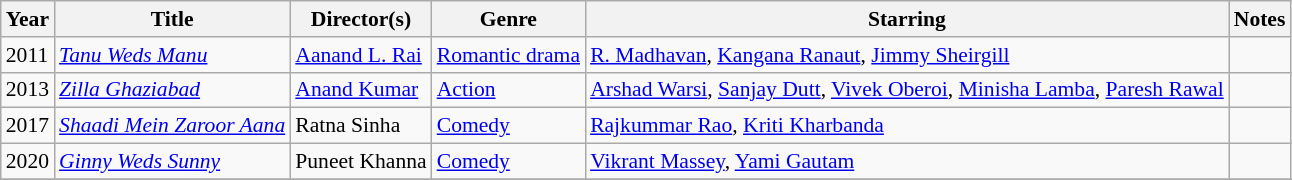<table class="wikitable sortable" style="font-size:90%">
<tr style="text-align:center;">
<th>Year</th>
<th>Title</th>
<th>Director(s)</th>
<th>Genre</th>
<th>Starring</th>
<th>Notes</th>
</tr>
<tr>
<td>2011</td>
<td><em><a href='#'>Tanu Weds Manu</a></em></td>
<td><a href='#'>Aanand L. Rai</a></td>
<td><a href='#'>Romantic drama</a></td>
<td><a href='#'>R. Madhavan</a>, <a href='#'>Kangana Ranaut</a>, <a href='#'>Jimmy Sheirgill</a></td>
<td></td>
</tr>
<tr>
<td>2013</td>
<td><em><a href='#'>Zilla Ghaziabad</a></em></td>
<td><a href='#'>Anand Kumar</a></td>
<td><a href='#'>Action</a></td>
<td><a href='#'>Arshad Warsi</a>, <a href='#'>Sanjay Dutt</a>, <a href='#'>Vivek Oberoi</a>, <a href='#'>Minisha Lamba</a>, <a href='#'>Paresh Rawal</a></td>
<td></td>
</tr>
<tr>
<td>2017</td>
<td><em><a href='#'>Shaadi Mein Zaroor Aana</a></em></td>
<td>Ratna Sinha</td>
<td><a href='#'>Comedy</a></td>
<td><a href='#'>Rajkummar Rao</a>, <a href='#'>Kriti Kharbanda</a></td>
<td></td>
</tr>
<tr>
<td>2020</td>
<td><em><a href='#'>Ginny Weds Sunny</a></em></td>
<td>Puneet Khanna</td>
<td><a href='#'>Comedy</a></td>
<td><a href='#'>Vikrant Massey</a>, <a href='#'>Yami Gautam</a></td>
<td></td>
</tr>
<tr>
</tr>
</table>
